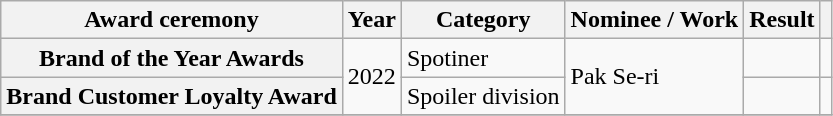<table class="wikitable plainrowheaders sortable">
<tr>
<th scope="col">Award ceremony</th>
<th scope="col">Year</th>
<th scope="col">Category</th>
<th scope="col">Nominee / Work</th>
<th scope="col">Result</th>
<th scope="col" class="unsortable"></th>
</tr>
<tr>
<th scope="row">Brand of the Year Awards</th>
<td style="text-align:center" rowspan="2">2022</td>
<td>Spotiner</td>
<td rowspan="2">Pak Se-ri</td>
<td></td>
<td></td>
</tr>
<tr>
<th scope="row"  rowspan="1">Brand Customer Loyalty Award</th>
<td>Spoiler division</td>
<td></td>
<td></td>
</tr>
<tr>
</tr>
</table>
